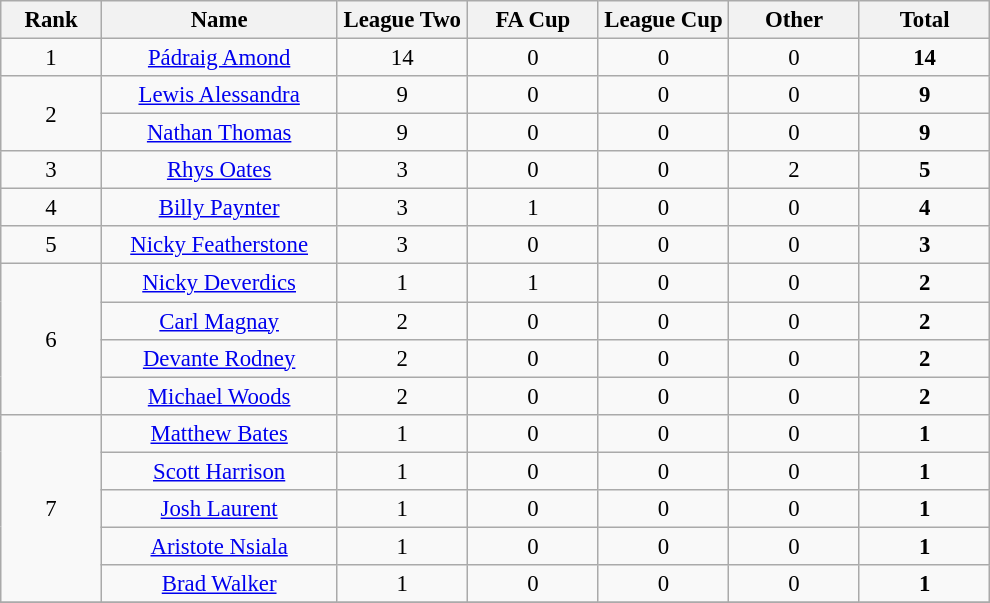<table class="wikitable" style="font-size: 95%; text-align: center;">
<tr>
<th width=60>Rank</th>
<th width=150>Name</th>
<th width=80>League Two</th>
<th width=80>FA Cup</th>
<th width=80>League Cup</th>
<th width=80>Other</th>
<th width=80>Total</th>
</tr>
<tr>
<td>1</td>
<td><a href='#'>Pádraig Amond</a></td>
<td>14</td>
<td>0</td>
<td>0</td>
<td>0</td>
<td><strong>14</strong></td>
</tr>
<tr>
<td rowspan="2">2</td>
<td><a href='#'>Lewis Alessandra</a></td>
<td>9</td>
<td>0</td>
<td>0</td>
<td>0</td>
<td><strong>9</strong></td>
</tr>
<tr>
<td><a href='#'>Nathan Thomas</a></td>
<td>9</td>
<td>0</td>
<td>0</td>
<td>0</td>
<td><strong>9</strong></td>
</tr>
<tr>
<td>3</td>
<td><a href='#'>Rhys Oates</a></td>
<td>3</td>
<td>0</td>
<td>0</td>
<td>2</td>
<td><strong>5</strong></td>
</tr>
<tr>
<td>4</td>
<td><a href='#'>Billy Paynter</a></td>
<td>3</td>
<td>1</td>
<td>0</td>
<td>0</td>
<td><strong>4</strong></td>
</tr>
<tr>
<td>5</td>
<td><a href='#'>Nicky Featherstone</a></td>
<td>3</td>
<td>0</td>
<td>0</td>
<td>0</td>
<td><strong>3</strong></td>
</tr>
<tr>
<td rowspan="4">6</td>
<td><a href='#'>Nicky Deverdics</a></td>
<td>1</td>
<td>1</td>
<td>0</td>
<td>0</td>
<td><strong>2</strong></td>
</tr>
<tr>
<td><a href='#'>Carl Magnay</a></td>
<td>2</td>
<td>0</td>
<td>0</td>
<td>0</td>
<td><strong>2</strong></td>
</tr>
<tr>
<td><a href='#'>Devante Rodney</a></td>
<td>2</td>
<td>0</td>
<td>0</td>
<td>0</td>
<td><strong>2</strong></td>
</tr>
<tr>
<td><a href='#'>Michael Woods</a></td>
<td>2</td>
<td>0</td>
<td>0</td>
<td>0</td>
<td><strong>2</strong></td>
</tr>
<tr>
<td rowspan="5">7</td>
<td><a href='#'>Matthew Bates</a></td>
<td>1</td>
<td>0</td>
<td>0</td>
<td>0</td>
<td><strong>1</strong></td>
</tr>
<tr>
<td><a href='#'>Scott Harrison</a></td>
<td>1</td>
<td>0</td>
<td>0</td>
<td>0</td>
<td><strong>1</strong></td>
</tr>
<tr>
<td><a href='#'>Josh Laurent</a></td>
<td>1</td>
<td>0</td>
<td>0</td>
<td>0</td>
<td><strong>1</strong></td>
</tr>
<tr>
<td><a href='#'>Aristote Nsiala</a></td>
<td>1</td>
<td>0</td>
<td>0</td>
<td>0</td>
<td><strong>1</strong></td>
</tr>
<tr>
<td><a href='#'>Brad Walker</a></td>
<td>1</td>
<td>0</td>
<td>0</td>
<td>0</td>
<td><strong>1</strong></td>
</tr>
<tr>
</tr>
</table>
